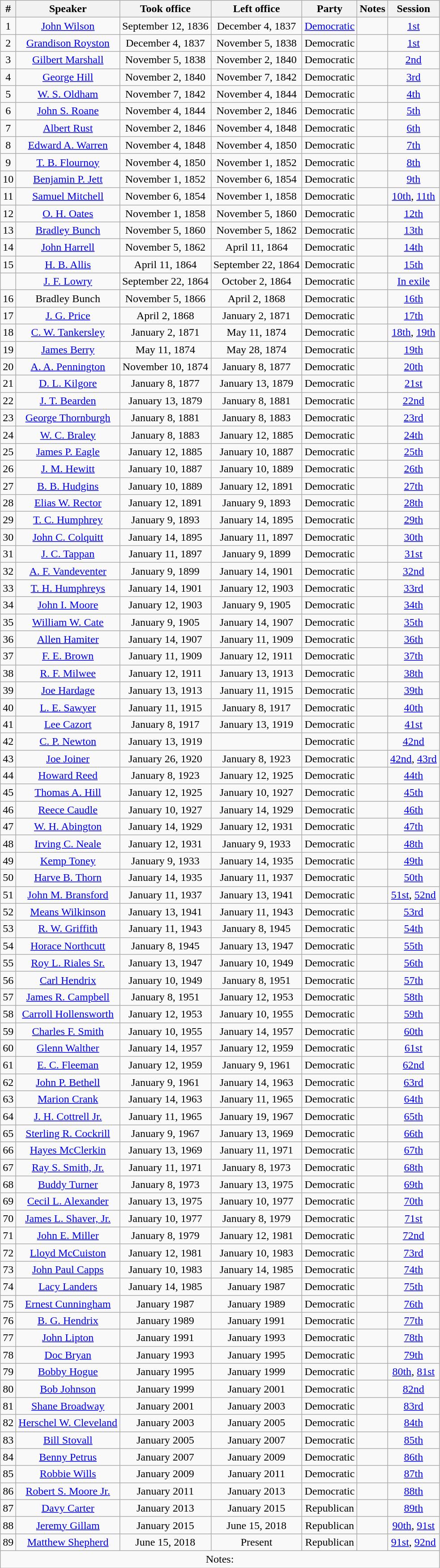<table class=wikitable style="text-align:center">
<tr>
<th>#</th>
<th>Speaker</th>
<th>Took office</th>
<th>Left office</th>
<th>Party</th>
<th>Notes</th>
<th>Session</th>
</tr>
<tr>
<td>1</td>
<td><a href='#'>John Wilson</a></td>
<td>September 12, 1836</td>
<td>December 4, 1837</td>
<td><a href='#'>Democratic</a></td>
<td></td>
<td><a href='#'>1st</a></td>
</tr>
<tr>
<td>2</td>
<td><a href='#'>Grandison Royston</a></td>
<td>December 4, 1837</td>
<td>November 5, 1838</td>
<td>Democratic</td>
<td></td>
<td><a href='#'>1st</a></td>
</tr>
<tr>
<td>3</td>
<td><a href='#'>Gilbert Marshall</a></td>
<td>November 5, 1838</td>
<td>November 2, 1840</td>
<td>Democratic</td>
<td></td>
<td><a href='#'>2nd</a></td>
</tr>
<tr>
<td>4</td>
<td><a href='#'>George Hill</a></td>
<td>November 2, 1840</td>
<td>November 7, 1842</td>
<td>Democratic</td>
<td></td>
<td><a href='#'>3rd</a></td>
</tr>
<tr>
<td>5</td>
<td><a href='#'>W. S. Oldham</a></td>
<td>November 7, 1842</td>
<td>November 4, 1844</td>
<td>Democratic</td>
<td></td>
<td><a href='#'>4th</a></td>
</tr>
<tr>
<td>6</td>
<td><a href='#'>John S. Roane</a></td>
<td>November 4, 1844</td>
<td>November 2, 1846</td>
<td>Democratic</td>
<td></td>
<td><a href='#'>5th</a></td>
</tr>
<tr>
<td>7</td>
<td><a href='#'>Albert Rust</a></td>
<td>November 2, 1846</td>
<td>November 4, 1848</td>
<td>Democratic</td>
<td></td>
<td><a href='#'>6th</a></td>
</tr>
<tr>
<td>8</td>
<td><a href='#'>Edward A. Warren</a></td>
<td>November 4, 1848</td>
<td>November 4, 1850</td>
<td>Democratic</td>
<td></td>
<td><a href='#'>7th</a></td>
</tr>
<tr>
<td>9</td>
<td><a href='#'>T. B. Flournoy</a></td>
<td>November 4, 1850</td>
<td>November 1, 1852</td>
<td>Democratic</td>
<td></td>
<td><a href='#'>8th</a></td>
</tr>
<tr>
<td>10</td>
<td><a href='#'>Benjamin P. Jett</a></td>
<td>November 1, 1852</td>
<td>November 6, 1854</td>
<td>Democratic</td>
<td></td>
<td><a href='#'>9th</a></td>
</tr>
<tr>
<td>11</td>
<td><a href='#'>Samuel Mitchell</a></td>
<td>November 6, 1854</td>
<td>November 1, 1858</td>
<td>Democratic</td>
<td></td>
<td><a href='#'>10th</a>, <a href='#'>11th</a></td>
</tr>
<tr>
<td>12</td>
<td><a href='#'>O. H. Oates</a></td>
<td>November 1, 1858</td>
<td>November 5, 1860</td>
<td>Democratic</td>
<td></td>
<td><a href='#'>12th</a></td>
</tr>
<tr>
<td>13</td>
<td><a href='#'>Bradley Bunch</a></td>
<td>November 5, 1860</td>
<td>November 5, 1862</td>
<td>Democratic</td>
<td></td>
<td><a href='#'>13th</a></td>
</tr>
<tr>
<td>14</td>
<td><a href='#'>John Harrell</a></td>
<td>November 5, 1862</td>
<td>April 11, 1864</td>
<td>Democratic</td>
<td></td>
<td><a href='#'>14th</a></td>
</tr>
<tr>
<td>15</td>
<td><a href='#'>H. B. Allis</a></td>
<td>April 11, 1864</td>
<td>September 22, 1864</td>
<td>Democratic</td>
<td></td>
<td><a href='#'>15th</a></td>
</tr>
<tr>
<td></td>
<td><a href='#'>J. F. Lowry</a></td>
<td>September 22, 1864</td>
<td>October 2, 1864</td>
<td>Democratic</td>
<td></td>
<td><a href='#'>In exile</a></td>
</tr>
<tr>
<td>16</td>
<td>Bradley Bunch</td>
<td>November 5, 1866</td>
<td>April 2, 1868</td>
<td>Democratic</td>
<td></td>
<td><a href='#'>16th</a></td>
</tr>
<tr>
<td>17</td>
<td><a href='#'>J. G. Price</a></td>
<td>April 2, 1868</td>
<td>January 2, 1871</td>
<td>Democratic</td>
<td></td>
<td><a href='#'>17th</a></td>
</tr>
<tr>
<td>18</td>
<td><a href='#'>C. W. Tankersley</a></td>
<td>January 2, 1871</td>
<td>May 11, 1874</td>
<td>Democratic</td>
<td></td>
<td><a href='#'>18th</a>, <a href='#'>19th</a></td>
</tr>
<tr>
<td>19</td>
<td><a href='#'>James Berry</a></td>
<td>May 11, 1874</td>
<td>May 28, 1874</td>
<td>Democratic</td>
<td></td>
<td><a href='#'>19th</a></td>
</tr>
<tr>
<td>20</td>
<td><a href='#'>A. A. Pennington</a></td>
<td>November 10, 1874</td>
<td>January 8, 1877</td>
<td>Democratic</td>
<td></td>
<td><a href='#'>20th</a></td>
</tr>
<tr>
<td>21</td>
<td><a href='#'>D. L. Kilgore</a></td>
<td>January 8, 1877</td>
<td>January 13, 1879</td>
<td>Democratic</td>
<td></td>
<td><a href='#'>21st</a></td>
</tr>
<tr>
<td>22</td>
<td><a href='#'>J. T. Bearden</a></td>
<td>January 13, 1879</td>
<td>January 8, 1881</td>
<td>Democratic</td>
<td></td>
<td><a href='#'>22nd</a></td>
</tr>
<tr>
<td>23</td>
<td><a href='#'>George Thornburgh</a></td>
<td>January 8, 1881</td>
<td>January 8, 1883</td>
<td>Democratic</td>
<td></td>
<td><a href='#'>23rd</a></td>
</tr>
<tr>
<td>24</td>
<td><a href='#'>W. C. Braley</a></td>
<td>January 8, 1883</td>
<td>January 12, 1885</td>
<td>Democratic</td>
<td></td>
<td><a href='#'>24th</a></td>
</tr>
<tr>
<td>25</td>
<td><a href='#'>James P. Eagle</a></td>
<td>January 12, 1885</td>
<td>January 10, 1887</td>
<td>Democratic</td>
<td></td>
<td><a href='#'>25th</a></td>
</tr>
<tr>
<td>26</td>
<td><a href='#'>J. M. Hewitt</a></td>
<td>January 10, 1887</td>
<td>January 10, 1889</td>
<td>Democratic</td>
<td></td>
<td><a href='#'>26th</a></td>
</tr>
<tr>
<td>27</td>
<td><a href='#'>B. B. Hudgins</a></td>
<td>January 10, 1889</td>
<td>January 12, 1891</td>
<td>Democratic</td>
<td></td>
<td><a href='#'>27th</a></td>
</tr>
<tr>
<td>28</td>
<td><a href='#'>Elias W. Rector</a></td>
<td>January 12, 1891</td>
<td>January 9, 1893</td>
<td>Democratic</td>
<td></td>
<td><a href='#'>28th</a></td>
</tr>
<tr>
<td>29</td>
<td><a href='#'>T. C. Humphrey</a></td>
<td>January 9, 1893</td>
<td>January 14, 1895</td>
<td>Democratic</td>
<td></td>
<td><a href='#'>29th</a></td>
</tr>
<tr>
<td>30</td>
<td><a href='#'>John C. Colquitt</a></td>
<td>January 14, 1895</td>
<td>January 11, 1897</td>
<td>Democratic</td>
<td></td>
<td><a href='#'>30th</a></td>
</tr>
<tr>
<td>31</td>
<td><a href='#'>J. C. Tappan</a></td>
<td>January 11, 1897</td>
<td>January 9, 1899</td>
<td>Democratic</td>
<td></td>
<td><a href='#'>31st</a></td>
</tr>
<tr>
<td>32</td>
<td><a href='#'>A. F. Vandeventer</a></td>
<td>January 9, 1899</td>
<td>January 14, 1901</td>
<td>Democratic</td>
<td></td>
<td><a href='#'>32nd</a></td>
</tr>
<tr>
<td>33</td>
<td><a href='#'>T. H. Humphreys</a></td>
<td>January 14, 1901</td>
<td>January 12, 1903</td>
<td>Democratic</td>
<td></td>
<td><a href='#'>33rd</a></td>
</tr>
<tr>
<td>34</td>
<td><a href='#'>John I. Moore</a></td>
<td>January 12, 1903</td>
<td>January 9, 1905</td>
<td>Democratic</td>
<td></td>
<td><a href='#'>34th</a></td>
</tr>
<tr>
<td>35</td>
<td><a href='#'>William W. Cate</a></td>
<td>January 9, 1905</td>
<td>January 14, 1907</td>
<td>Democratic</td>
<td></td>
<td><a href='#'>35th</a></td>
</tr>
<tr>
<td>36</td>
<td><a href='#'>Allen Hamiter</a></td>
<td>January 14, 1907</td>
<td>January 11, 1909</td>
<td>Democratic</td>
<td></td>
<td><a href='#'>36th</a></td>
</tr>
<tr>
<td>37</td>
<td><a href='#'>F. E. Brown</a></td>
<td>January 11, 1909</td>
<td>January 12, 1911</td>
<td>Democratic</td>
<td></td>
<td><a href='#'>37th</a></td>
</tr>
<tr>
<td>38</td>
<td><a href='#'>R. F. Milwee</a></td>
<td>January 12, 1911</td>
<td>January 13, 1913</td>
<td>Democratic</td>
<td></td>
<td><a href='#'>38th</a></td>
</tr>
<tr>
<td>39</td>
<td><a href='#'>Joe Hardage</a></td>
<td>January 13, 1913</td>
<td>January 11, 1915</td>
<td>Democratic</td>
<td></td>
<td><a href='#'>39th</a></td>
</tr>
<tr>
<td>40</td>
<td><a href='#'>L. E. Sawyer</a></td>
<td>January 11, 1915</td>
<td>January 8, 1917</td>
<td>Democratic</td>
<td></td>
<td><a href='#'>40th</a></td>
</tr>
<tr>
<td>41</td>
<td><a href='#'>Lee Cazort</a></td>
<td>January 8, 1917</td>
<td>January 13, 1919</td>
<td>Democratic</td>
<td></td>
<td><a href='#'>41st</a></td>
</tr>
<tr>
<td>42</td>
<td><a href='#'>C. P. Newton</a></td>
<td>January 13, 1919</td>
<td></td>
<td>Democratic</td>
<td></td>
<td><a href='#'>42nd</a></td>
</tr>
<tr>
<td>43</td>
<td><a href='#'>Joe Joiner</a></td>
<td>January 26, 1920</td>
<td>January 8, 1923</td>
<td>Democratic</td>
<td></td>
<td><a href='#'>42nd</a>, <a href='#'>43rd</a></td>
</tr>
<tr>
<td>44</td>
<td><a href='#'>Howard Reed</a></td>
<td>January 8, 1923</td>
<td>January 12, 1925</td>
<td>Democratic</td>
<td></td>
<td><a href='#'>44th</a></td>
</tr>
<tr>
<td>45</td>
<td><a href='#'>Thomas A. Hill</a></td>
<td>January 12, 1925</td>
<td>January 10, 1927</td>
<td>Democratic</td>
<td></td>
<td><a href='#'>45th</a></td>
</tr>
<tr>
<td>46</td>
<td><a href='#'>Reece Caudle</a></td>
<td>January 10, 1927</td>
<td>January 14, 1929</td>
<td>Democratic</td>
<td></td>
<td><a href='#'>46th</a></td>
</tr>
<tr>
<td>47</td>
<td><a href='#'>W. H. Abington</a></td>
<td>January 14, 1929</td>
<td>January 12, 1931</td>
<td>Democratic</td>
<td></td>
<td><a href='#'>47th</a></td>
</tr>
<tr>
<td>48</td>
<td><a href='#'>Irving C. Neale</a></td>
<td>January 12, 1931</td>
<td>January 9, 1933</td>
<td>Democratic</td>
<td></td>
<td><a href='#'>48th</a></td>
</tr>
<tr>
<td>49</td>
<td><a href='#'>Kemp Toney</a></td>
<td>January 9, 1933</td>
<td>January 14, 1935</td>
<td>Democratic</td>
<td></td>
<td><a href='#'>49th</a></td>
</tr>
<tr>
<td>50</td>
<td><a href='#'>Harve B. Thorn</a></td>
<td>January 14, 1935</td>
<td>January 11, 1937</td>
<td>Democratic</td>
<td></td>
<td><a href='#'>50th</a></td>
</tr>
<tr>
<td>51</td>
<td><a href='#'>John M. Bransford</a></td>
<td>January 11, 1937</td>
<td>January 13, 1941</td>
<td>Democratic</td>
<td></td>
<td><a href='#'>51st</a>, <a href='#'>52nd</a></td>
</tr>
<tr>
<td>52</td>
<td><a href='#'>Means Wilkinson</a></td>
<td>January 13, 1941</td>
<td>January 11, 1943</td>
<td>Democratic</td>
<td></td>
<td><a href='#'>53rd</a></td>
</tr>
<tr>
<td>53</td>
<td><a href='#'>R. W. Griffith</a></td>
<td>January 11, 1943</td>
<td>January 8, 1945</td>
<td>Democratic</td>
<td></td>
<td><a href='#'>54th</a></td>
</tr>
<tr>
<td>54</td>
<td><a href='#'>Horace Northcutt</a></td>
<td>January 8, 1945</td>
<td>January 13, 1947</td>
<td>Democratic</td>
<td></td>
<td><a href='#'>55th</a></td>
</tr>
<tr>
<td>55</td>
<td><a href='#'>Roy L. Riales Sr.</a></td>
<td>January 13, 1947</td>
<td>January 10, 1949</td>
<td>Democratic</td>
<td></td>
<td><a href='#'>56th</a></td>
</tr>
<tr>
<td>56</td>
<td><a href='#'>Carl Hendrix</a></td>
<td>January 10, 1949</td>
<td>January 8, 1951</td>
<td>Democratic</td>
<td></td>
<td><a href='#'>57th</a></td>
</tr>
<tr>
<td>57</td>
<td><a href='#'>James R. Campbell</a></td>
<td>January 8, 1951</td>
<td>January 12, 1953</td>
<td>Democratic</td>
<td></td>
<td><a href='#'>58th</a></td>
</tr>
<tr>
<td>58</td>
<td><a href='#'>Carroll Hollensworth</a></td>
<td>January 12, 1953</td>
<td>January 10, 1955</td>
<td>Democratic</td>
<td></td>
<td><a href='#'>59th</a></td>
</tr>
<tr>
<td>59</td>
<td><a href='#'>Charles F. Smith</a></td>
<td>January 10, 1955</td>
<td>January 14, 1957</td>
<td>Democratic</td>
<td></td>
<td><a href='#'>60th</a></td>
</tr>
<tr>
<td>60</td>
<td><a href='#'>Glenn Walther</a></td>
<td>January 14, 1957</td>
<td>January 12, 1959</td>
<td>Democratic</td>
<td></td>
<td><a href='#'>61st</a></td>
</tr>
<tr>
<td>61</td>
<td><a href='#'>E. C. Fleeman</a></td>
<td>January 12, 1959</td>
<td>January 9, 1961</td>
<td>Democratic</td>
<td></td>
<td><a href='#'>62nd</a></td>
</tr>
<tr>
<td>62</td>
<td><a href='#'>John P. Bethell</a></td>
<td>January 9, 1961</td>
<td>January 14, 1963</td>
<td>Democratic</td>
<td></td>
<td><a href='#'>63rd</a></td>
</tr>
<tr>
<td>63</td>
<td><a href='#'>Marion Crank</a></td>
<td>January 14, 1963</td>
<td>January 11, 1965</td>
<td>Democratic</td>
<td></td>
<td><a href='#'>64th</a></td>
</tr>
<tr>
<td>64</td>
<td><a href='#'>J. H. Cottrell Jr.</a></td>
<td>January 11, 1965</td>
<td>January 19, 1967</td>
<td>Democratic</td>
<td></td>
<td><a href='#'>65th</a></td>
</tr>
<tr>
<td>65</td>
<td><a href='#'>Sterling R. Cockrill</a></td>
<td>January 9, 1967</td>
<td>January 13, 1969</td>
<td>Democratic</td>
<td></td>
<td><a href='#'>66th</a></td>
</tr>
<tr>
<td>66</td>
<td><a href='#'>Hayes McClerkin</a></td>
<td>January 13, 1969</td>
<td>January 11, 1971</td>
<td>Democratic</td>
<td></td>
<td><a href='#'>67th</a></td>
</tr>
<tr>
<td>67</td>
<td><a href='#'>Ray S. Smith, Jr.</a></td>
<td>January 11, 1971</td>
<td>January 8, 1973</td>
<td>Democratic</td>
<td></td>
<td><a href='#'>68th</a></td>
</tr>
<tr>
<td>68</td>
<td><a href='#'>Buddy Turner</a></td>
<td>January 8, 1973</td>
<td>January 13, 1975</td>
<td>Democratic</td>
<td></td>
<td><a href='#'>69th</a></td>
</tr>
<tr>
<td>69</td>
<td><a href='#'>Cecil L. Alexander</a></td>
<td>January 13, 1975</td>
<td>January 10, 1977</td>
<td>Democratic</td>
<td></td>
<td><a href='#'>70th</a></td>
</tr>
<tr>
<td>70</td>
<td><a href='#'>James L. Shaver, Jr.</a></td>
<td>January 10, 1977</td>
<td>January 8, 1979</td>
<td>Democratic</td>
<td></td>
<td><a href='#'>71st</a></td>
</tr>
<tr>
<td>71</td>
<td><a href='#'>John E. Miller</a></td>
<td>January 8, 1979</td>
<td>January 12, 1981</td>
<td>Democratic</td>
<td></td>
<td><a href='#'>72nd</a></td>
</tr>
<tr>
<td>72</td>
<td><a href='#'>Lloyd McCuiston</a></td>
<td>January 12, 1981</td>
<td>January 10, 1983</td>
<td>Democratic</td>
<td></td>
<td><a href='#'>73rd</a></td>
</tr>
<tr>
<td>73</td>
<td><a href='#'>John Paul Capps</a></td>
<td>January 10, 1983</td>
<td>January 14, 1985</td>
<td>Democratic</td>
<td></td>
<td><a href='#'>74th</a></td>
</tr>
<tr>
<td>74</td>
<td><a href='#'>Lacy Landers</a></td>
<td>January 14, 1985</td>
<td>January 1987</td>
<td>Democratic</td>
<td></td>
<td><a href='#'>75th</a></td>
</tr>
<tr>
<td>75</td>
<td><a href='#'>Ernest Cunningham</a></td>
<td>January 1987</td>
<td>January 1989</td>
<td>Democratic</td>
<td></td>
<td><a href='#'>76th</a></td>
</tr>
<tr>
<td>76</td>
<td><a href='#'>B. G. Hendrix</a></td>
<td>January 1989</td>
<td>January 1991</td>
<td>Democratic</td>
<td></td>
<td><a href='#'>77th</a></td>
</tr>
<tr>
<td>77</td>
<td><a href='#'>John Lipton</a></td>
<td>January 1991</td>
<td>January 1993</td>
<td>Democratic</td>
<td></td>
<td><a href='#'>78th</a></td>
</tr>
<tr>
<td>78</td>
<td><a href='#'>Doc Bryan</a></td>
<td>January 1993</td>
<td>January 1995</td>
<td>Democratic</td>
<td></td>
<td><a href='#'>79th</a></td>
</tr>
<tr>
<td>79</td>
<td><a href='#'>Bobby Hogue</a></td>
<td>January 1995</td>
<td>January 1999</td>
<td>Democratic</td>
<td></td>
<td><a href='#'>80th</a>, <a href='#'>81st</a></td>
</tr>
<tr>
<td>80</td>
<td><a href='#'>Bob Johnson</a></td>
<td>January 1999</td>
<td>January 2001</td>
<td>Democratic</td>
<td></td>
<td><a href='#'>82nd</a></td>
</tr>
<tr>
<td>81</td>
<td><a href='#'>Shane Broadway</a></td>
<td>January 2001</td>
<td>January 2003</td>
<td>Democratic</td>
<td></td>
<td><a href='#'>83rd</a></td>
</tr>
<tr>
<td>82</td>
<td><a href='#'>Herschel W. Cleveland</a></td>
<td>January 2003</td>
<td>January 2005</td>
<td>Democratic</td>
<td></td>
<td><a href='#'>84th</a></td>
</tr>
<tr>
<td>83</td>
<td><a href='#'>Bill Stovall</a></td>
<td>January 2005</td>
<td>January 2007</td>
<td>Democratic</td>
<td></td>
<td><a href='#'>85th</a></td>
</tr>
<tr>
<td>84</td>
<td><a href='#'>Benny Petrus</a></td>
<td>January 2007</td>
<td>January 2009</td>
<td>Democratic</td>
<td></td>
<td><a href='#'>86th</a></td>
</tr>
<tr>
<td>85</td>
<td><a href='#'>Robbie Wills</a></td>
<td>January 2009</td>
<td>January 2011</td>
<td>Democratic</td>
<td></td>
<td><a href='#'>87th</a></td>
</tr>
<tr>
<td>86</td>
<td><a href='#'>Robert S. Moore Jr.</a></td>
<td>January 2011</td>
<td>January 2013</td>
<td>Democratic</td>
<td></td>
<td><a href='#'>88th</a></td>
</tr>
<tr>
<td>87</td>
<td><a href='#'>Davy Carter</a></td>
<td>January 2013</td>
<td>January 2015</td>
<td>Republican</td>
<td></td>
<td><a href='#'>89th</a></td>
</tr>
<tr>
<td>88</td>
<td><a href='#'>Jeremy Gillam</a></td>
<td>January 2015</td>
<td>June 15, 2018</td>
<td>Republican</td>
<td></td>
<td><a href='#'>90th</a>, <a href='#'>91st</a></td>
</tr>
<tr>
<td>89</td>
<td><a href='#'>Matthew Shepherd</a></td>
<td>June 15, 2018</td>
<td>Present</td>
<td>Republican</td>
<td></td>
<td><a href='#'>91st</a>, <a href='#'>92nd</a></td>
</tr>
<tr>
<td colspan= 7>Notes: </td>
</tr>
</table>
